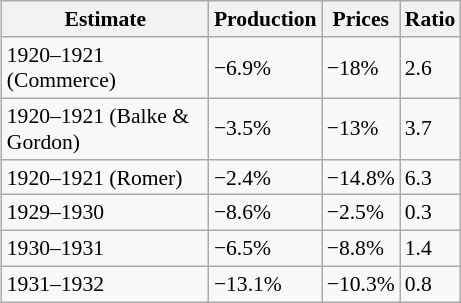<table class="wikitable" style="float:right; clear:right; margin-left:1em; margin-right:0em; font-size:90%; width:230pt;">
<tr>
<th>Estimate</th>
<th>Production</th>
<th>Prices</th>
<th>Ratio</th>
</tr>
<tr>
<td>1920–1921 (Commerce)</td>
<td>−6.9%</td>
<td>−18%</td>
<td>2.6</td>
</tr>
<tr>
<td>1920–1921 (Balke & Gordon)</td>
<td>−3.5%</td>
<td>−13%</td>
<td>3.7</td>
</tr>
<tr>
<td>1920–1921 (Romer)</td>
<td>−2.4%</td>
<td>−14.8%</td>
<td>6.3</td>
</tr>
<tr>
<td>1929–1930</td>
<td>−8.6%</td>
<td>−2.5%</td>
<td>0.3</td>
</tr>
<tr>
<td>1930–1931</td>
<td>−6.5%</td>
<td>−8.8%</td>
<td>1.4</td>
</tr>
<tr>
<td>1931–1932</td>
<td>−13.1%</td>
<td>−10.3%</td>
<td>0.8</td>
</tr>
</table>
